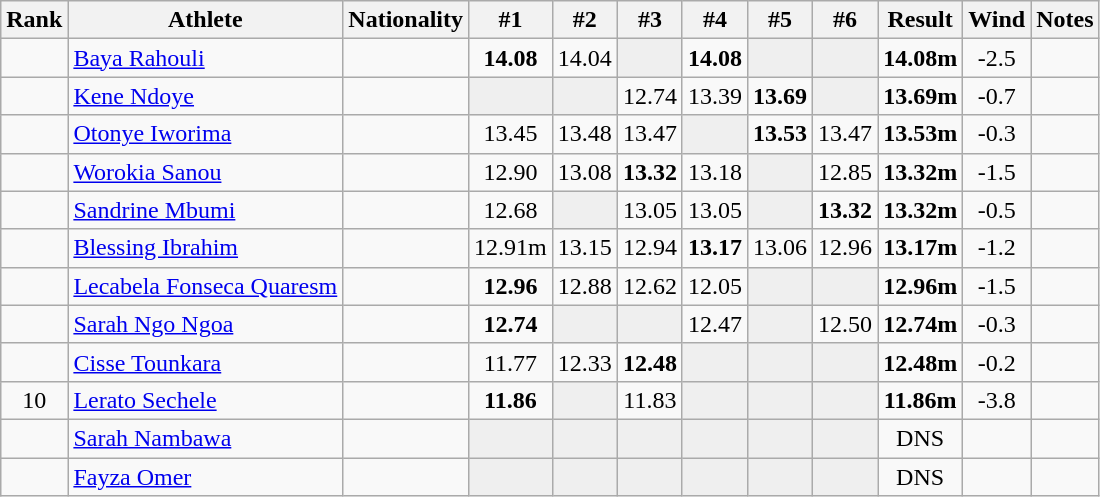<table class="wikitable sortable" style="text-align:center">
<tr>
<th>Rank</th>
<th>Athlete</th>
<th>Nationality</th>
<th>#1</th>
<th>#2</th>
<th>#3</th>
<th>#4</th>
<th>#5</th>
<th>#6</th>
<th>Result</th>
<th>Wind</th>
<th>Notes</th>
</tr>
<tr>
<td></td>
<td align=left><a href='#'>Baya Rahouli</a></td>
<td align=left></td>
<td><strong>14.08</strong></td>
<td>14.04</td>
<td bgcolor="#efefef"></td>
<td><strong>14.08</strong></td>
<td bgcolor="#efefef"></td>
<td bgcolor="#efefef"></td>
<td><strong>14.08m</strong></td>
<td>-2.5</td>
<td></td>
</tr>
<tr>
<td></td>
<td align=left><a href='#'>Kene Ndoye</a></td>
<td align=left></td>
<td bgcolor="#efefef"></td>
<td bgcolor="#efefef"></td>
<td>12.74</td>
<td>13.39</td>
<td><strong>13.69</strong></td>
<td bgcolor="#efefef"></td>
<td><strong>13.69m</strong></td>
<td>-0.7</td>
<td></td>
</tr>
<tr>
<td></td>
<td align=left><a href='#'>Otonye Iworima</a></td>
<td align=left></td>
<td>13.45</td>
<td>13.48</td>
<td>13.47</td>
<td bgcolor="#efefef"></td>
<td><strong>13.53</strong></td>
<td>13.47</td>
<td><strong>13.53m</strong></td>
<td>-0.3</td>
<td></td>
</tr>
<tr>
<td></td>
<td align=left><a href='#'>Worokia Sanou</a></td>
<td align=left></td>
<td>12.90</td>
<td>13.08</td>
<td><strong>13.32</strong></td>
<td>13.18</td>
<td bgcolor="#efefef"></td>
<td>12.85</td>
<td><strong>13.32m</strong></td>
<td>-1.5</td>
<td></td>
</tr>
<tr>
<td></td>
<td align=left><a href='#'>Sandrine Mbumi</a></td>
<td align=left></td>
<td>12.68</td>
<td bgcolor="#efefef"></td>
<td>13.05</td>
<td>13.05</td>
<td bgcolor="#efefef"></td>
<td><strong>13.32</strong></td>
<td><strong>13.32m</strong></td>
<td>-0.5</td>
<td></td>
</tr>
<tr>
<td></td>
<td align=left><a href='#'>Blessing Ibrahim</a></td>
<td align=left></td>
<td>12.91m</td>
<td>13.15</td>
<td>12.94</td>
<td><strong>13.17</strong></td>
<td>13.06</td>
<td>12.96</td>
<td><strong>13.17m</strong></td>
<td>-1.2</td>
<td></td>
</tr>
<tr>
<td></td>
<td align=left><a href='#'>Lecabela Fonseca Quaresm</a></td>
<td align=left></td>
<td><strong>12.96</strong></td>
<td>12.88</td>
<td>12.62</td>
<td>12.05</td>
<td bgcolor="#efefef"></td>
<td bgcolor="#efefef"></td>
<td><strong>12.96m</strong></td>
<td>-1.5</td>
<td></td>
</tr>
<tr>
<td></td>
<td align=left><a href='#'>Sarah Ngo Ngoa</a></td>
<td align=left></td>
<td><strong>12.74</strong></td>
<td bgcolor="#efefef"></td>
<td bgcolor="#efefef"></td>
<td>12.47</td>
<td bgcolor="#efefef"></td>
<td>12.50</td>
<td><strong>12.74m</strong></td>
<td>-0.3</td>
<td></td>
</tr>
<tr>
<td></td>
<td align=left><a href='#'>Cisse Tounkara</a></td>
<td align=left></td>
<td>11.77</td>
<td>12.33</td>
<td><strong>12.48</strong></td>
<td bgcolor="#efefef"></td>
<td bgcolor="#efefef"></td>
<td bgcolor="#efefef"></td>
<td><strong>12.48m</strong></td>
<td>-0.2</td>
<td></td>
</tr>
<tr>
<td>10</td>
<td align=left><a href='#'>Lerato Sechele</a></td>
<td align=left></td>
<td><strong>11.86</strong></td>
<td bgcolor="#efefef"></td>
<td>11.83</td>
<td bgcolor="#efefef"></td>
<td bgcolor="#efefef"></td>
<td bgcolor="#efefef"></td>
<td><strong>11.86m</strong></td>
<td>-3.8</td>
<td></td>
</tr>
<tr>
<td></td>
<td align=left><a href='#'>Sarah Nambawa</a></td>
<td align=left></td>
<td bgcolor="#efefef"></td>
<td bgcolor="#efefef"></td>
<td bgcolor="#efefef"></td>
<td bgcolor="#efefef"></td>
<td bgcolor="#efefef"></td>
<td bgcolor="#efefef"></td>
<td>DNS</td>
<td></td>
<td></td>
</tr>
<tr>
<td></td>
<td align=left><a href='#'>Fayza Omer</a></td>
<td align=left></td>
<td bgcolor="#efefef"></td>
<td bgcolor="#efefef"></td>
<td bgcolor="#efefef"></td>
<td bgcolor="#efefef"></td>
<td bgcolor="#efefef"></td>
<td bgcolor="#efefef"></td>
<td>DNS</td>
<td></td>
<td></td>
</tr>
</table>
